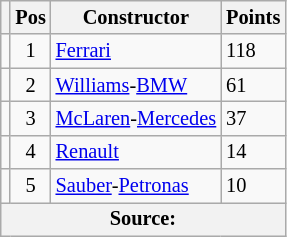<table class="wikitable" style="font-size: 85%;">
<tr>
<th></th>
<th>Pos</th>
<th>Constructor</th>
<th>Points</th>
</tr>
<tr>
<td></td>
<td align="center">1</td>
<td> <a href='#'>Ferrari</a></td>
<td>118</td>
</tr>
<tr>
<td></td>
<td align="center">2</td>
<td> <a href='#'>Williams</a>-<a href='#'>BMW</a></td>
<td>61</td>
</tr>
<tr>
<td></td>
<td align="center">3</td>
<td> <a href='#'>McLaren</a>-<a href='#'>Mercedes</a></td>
<td>37</td>
</tr>
<tr>
<td></td>
<td align="center">4</td>
<td> <a href='#'>Renault</a></td>
<td>14</td>
</tr>
<tr>
<td></td>
<td align="center">5</td>
<td> <a href='#'>Sauber</a>-<a href='#'>Petronas</a></td>
<td>10</td>
</tr>
<tr>
<th colspan=4>Source: </th>
</tr>
</table>
